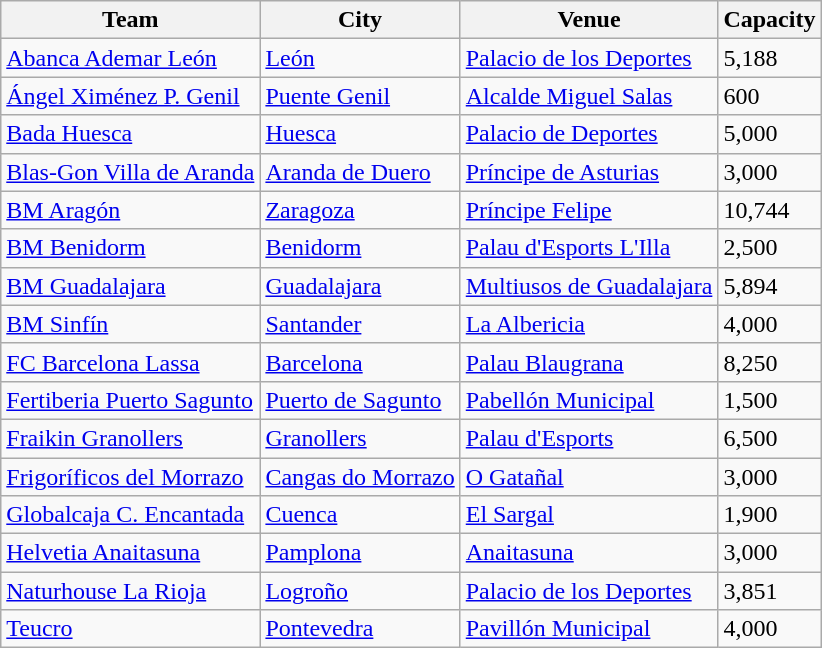<table class="wikitable sortable">
<tr>
<th>Team</th>
<th>City</th>
<th>Venue</th>
<th>Capacity</th>
</tr>
<tr>
<td><a href='#'>Abanca Ademar León</a></td>
<td><a href='#'>León</a></td>
<td><a href='#'>Palacio de los Deportes</a></td>
<td>5,188</td>
</tr>
<tr>
<td><a href='#'>Ángel Ximénez P. Genil</a></td>
<td><a href='#'>Puente Genil</a></td>
<td><a href='#'>Alcalde Miguel Salas</a></td>
<td>600</td>
</tr>
<tr>
<td><a href='#'>Bada Huesca</a></td>
<td><a href='#'>Huesca</a></td>
<td><a href='#'>Palacio de Deportes</a></td>
<td>5,000</td>
</tr>
<tr>
<td><a href='#'>Blas-Gon Villa de Aranda</a></td>
<td><a href='#'>Aranda de Duero</a></td>
<td><a href='#'>Príncipe de Asturias</a></td>
<td>3,000</td>
</tr>
<tr>
<td><a href='#'>BM Aragón</a></td>
<td><a href='#'>Zaragoza</a></td>
<td><a href='#'>Príncipe Felipe</a></td>
<td>10,744</td>
</tr>
<tr>
<td><a href='#'>BM Benidorm</a></td>
<td><a href='#'>Benidorm</a></td>
<td><a href='#'>Palau d'Esports L'Illa</a></td>
<td>2,500</td>
</tr>
<tr>
<td><a href='#'>BM Guadalajara</a></td>
<td><a href='#'>Guadalajara</a></td>
<td><a href='#'>Multiusos de Guadalajara</a></td>
<td>5,894</td>
</tr>
<tr>
<td><a href='#'>BM Sinfín</a></td>
<td><a href='#'>Santander</a></td>
<td><a href='#'>La Albericia</a></td>
<td>4,000</td>
</tr>
<tr>
<td><a href='#'>FC Barcelona Lassa</a></td>
<td><a href='#'>Barcelona</a></td>
<td><a href='#'>Palau Blaugrana</a></td>
<td>8,250</td>
</tr>
<tr>
<td><a href='#'>Fertiberia Puerto Sagunto</a></td>
<td><a href='#'>Puerto de Sagunto</a></td>
<td><a href='#'>Pabellón Municipal</a></td>
<td>1,500</td>
</tr>
<tr>
<td><a href='#'>Fraikin Granollers</a></td>
<td><a href='#'>Granollers</a></td>
<td><a href='#'>Palau d'Esports</a></td>
<td>6,500</td>
</tr>
<tr>
<td><a href='#'>Frigoríficos del Morrazo</a></td>
<td><a href='#'>Cangas do Morrazo</a></td>
<td><a href='#'>O Gatañal</a></td>
<td>3,000</td>
</tr>
<tr>
<td><a href='#'>Globalcaja C. Encantada</a></td>
<td><a href='#'>Cuenca</a></td>
<td><a href='#'>El Sargal</a></td>
<td>1,900</td>
</tr>
<tr>
<td><a href='#'>Helvetia Anaitasuna</a></td>
<td><a href='#'>Pamplona</a></td>
<td><a href='#'>Anaitasuna</a></td>
<td>3,000</td>
</tr>
<tr>
<td><a href='#'>Naturhouse La Rioja</a></td>
<td><a href='#'>Logroño</a></td>
<td><a href='#'>Palacio de los Deportes</a></td>
<td>3,851</td>
</tr>
<tr>
<td><a href='#'>Teucro</a></td>
<td><a href='#'>Pontevedra</a></td>
<td><a href='#'>Pavillón Municipal</a></td>
<td>4,000</td>
</tr>
</table>
